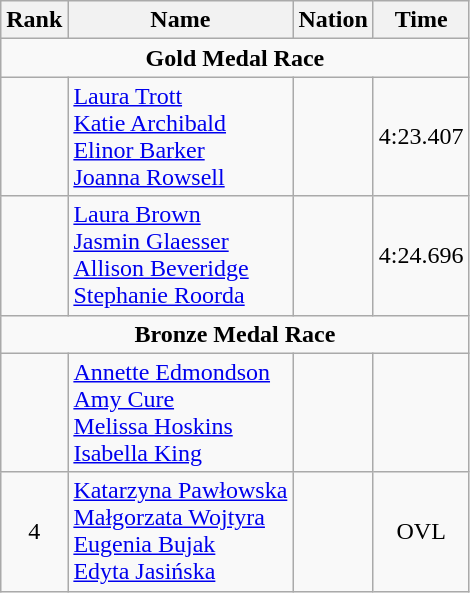<table class="wikitable" style="text-align:center">
<tr>
<th>Rank</th>
<th>Name</th>
<th>Nation</th>
<th>Time</th>
</tr>
<tr>
<td colspan=4><strong>Gold Medal Race</strong></td>
</tr>
<tr>
<td></td>
<td align=left><a href='#'>Laura Trott</a><br><a href='#'>Katie Archibald</a><br><a href='#'>Elinor Barker</a><br><a href='#'>Joanna Rowsell</a></td>
<td align=left></td>
<td>4:23.407</td>
</tr>
<tr>
<td></td>
<td align=left><a href='#'>Laura Brown</a><br><a href='#'>Jasmin Glaesser</a><br><a href='#'>Allison Beveridge</a><br><a href='#'>Stephanie Roorda</a></td>
<td align=left></td>
<td>4:24.696</td>
</tr>
<tr>
<td colspan=4><strong>Bronze Medal Race</strong></td>
</tr>
<tr>
<td></td>
<td align=left><a href='#'>Annette Edmondson</a><br><a href='#'>Amy Cure</a><br><a href='#'>Melissa Hoskins</a><br><a href='#'>Isabella King</a></td>
<td align=left></td>
<td></td>
</tr>
<tr>
<td>4</td>
<td align=left><a href='#'>Katarzyna Pawłowska</a><br><a href='#'>Małgorzata Wojtyra</a><br><a href='#'>Eugenia Bujak</a><br><a href='#'>Edyta Jasińska</a></td>
<td align=left></td>
<td>OVL</td>
</tr>
</table>
